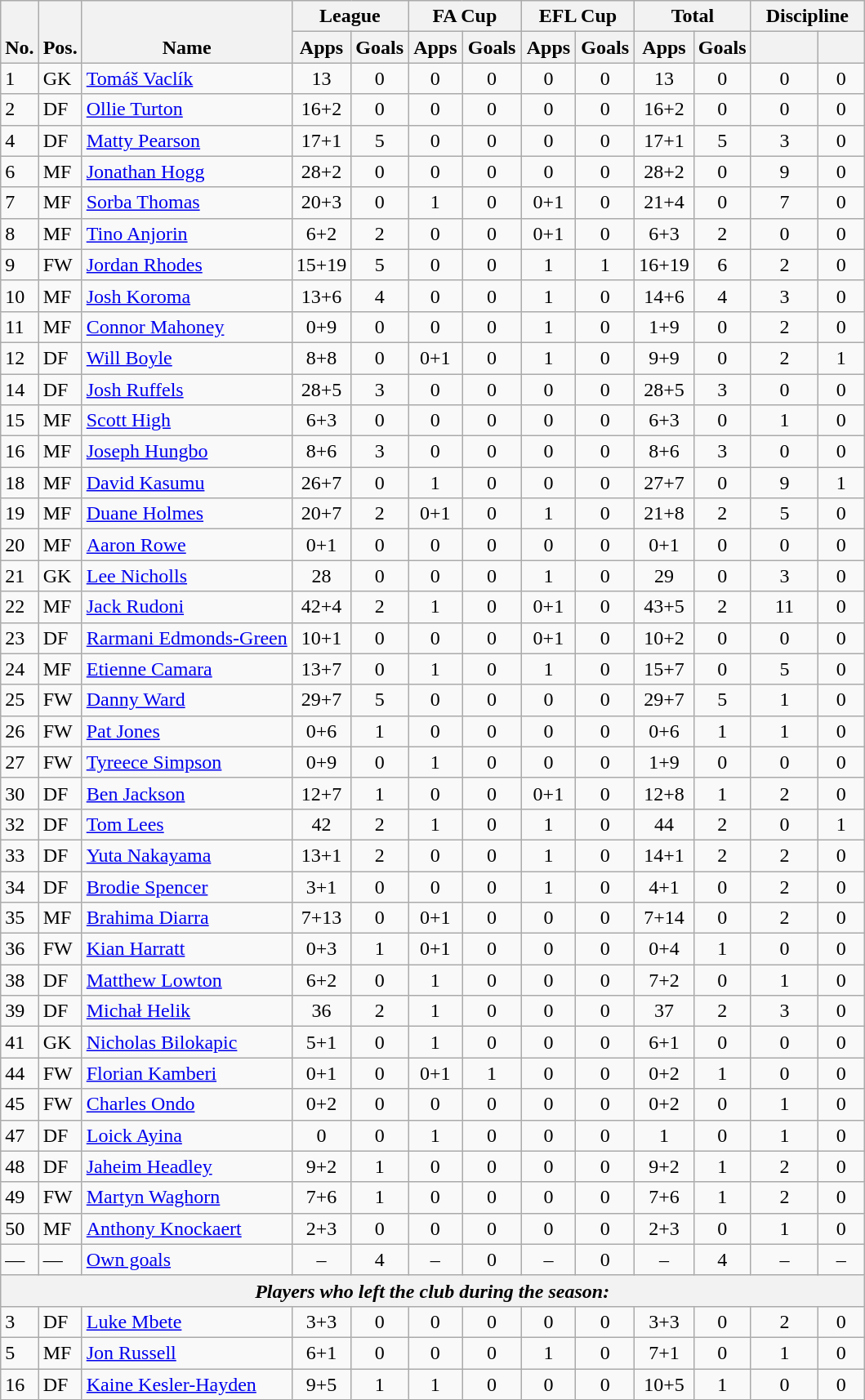<table class="wikitable" style="text-align:center">
<tr>
<th rowspan="2" valign="bottom">No.</th>
<th rowspan="2" valign="bottom">Pos.</th>
<th rowspan="2" valign="bottom">Name</th>
<th colspan="2" width="85">League</th>
<th colspan="2" width="85">FA Cup</th>
<th colspan="2" width="85">EFL Cup</th>
<th colspan="2" width="85">Total</th>
<th colspan="2" width="85">Discipline</th>
</tr>
<tr>
<th>Apps</th>
<th>Goals</th>
<th>Apps</th>
<th>Goals</th>
<th>Apps</th>
<th>Goals</th>
<th>Apps</th>
<th>Goals</th>
<th></th>
<th></th>
</tr>
<tr>
<td align="left">1</td>
<td align="left">GK</td>
<td align="left"> <a href='#'>Tomáš Vaclík</a></td>
<td>13</td>
<td>0</td>
<td>0</td>
<td>0</td>
<td>0</td>
<td>0</td>
<td>13</td>
<td>0</td>
<td>0</td>
<td>0</td>
</tr>
<tr>
<td align="left">2</td>
<td align="left">DF</td>
<td align="left"> <a href='#'>Ollie Turton</a></td>
<td>16+2</td>
<td>0</td>
<td>0</td>
<td>0</td>
<td>0</td>
<td>0</td>
<td>16+2</td>
<td>0</td>
<td>0</td>
<td>0</td>
</tr>
<tr>
<td align="left">4</td>
<td align="left">DF</td>
<td align="left"> <a href='#'>Matty Pearson</a></td>
<td>17+1</td>
<td>5</td>
<td>0</td>
<td>0</td>
<td>0</td>
<td>0</td>
<td>17+1</td>
<td>5</td>
<td>3</td>
<td>0</td>
</tr>
<tr>
<td align="left">6</td>
<td align="left">MF</td>
<td align="left"> <a href='#'>Jonathan Hogg</a></td>
<td>28+2</td>
<td>0</td>
<td>0</td>
<td>0</td>
<td>0</td>
<td>0</td>
<td>28+2</td>
<td>0</td>
<td>9</td>
<td>0</td>
</tr>
<tr>
<td align="left">7</td>
<td align="left">MF</td>
<td align="left"> <a href='#'>Sorba Thomas</a></td>
<td>20+3</td>
<td>0</td>
<td>1</td>
<td>0</td>
<td>0+1</td>
<td>0</td>
<td>21+4</td>
<td>0</td>
<td>7</td>
<td>0</td>
</tr>
<tr>
<td align="left">8</td>
<td align="left">MF</td>
<td align="left"> <a href='#'>Tino Anjorin</a></td>
<td>6+2</td>
<td>2</td>
<td>0</td>
<td>0</td>
<td>0+1</td>
<td>0</td>
<td>6+3</td>
<td>2</td>
<td>0</td>
<td>0</td>
</tr>
<tr>
<td align="left">9</td>
<td align="left">FW</td>
<td align="left"> <a href='#'>Jordan Rhodes</a></td>
<td>15+19</td>
<td>5</td>
<td>0</td>
<td>0</td>
<td>1</td>
<td>1</td>
<td>16+19</td>
<td>6</td>
<td>2</td>
<td>0</td>
</tr>
<tr>
<td align="left">10</td>
<td align="left">MF</td>
<td align="left"> <a href='#'>Josh Koroma</a></td>
<td>13+6</td>
<td>4</td>
<td>0</td>
<td>0</td>
<td>1</td>
<td>0</td>
<td>14+6</td>
<td>4</td>
<td>3</td>
<td>0</td>
</tr>
<tr>
<td align="left">11</td>
<td align="left">MF</td>
<td align="left"> <a href='#'>Connor Mahoney</a></td>
<td>0+9</td>
<td>0</td>
<td>0</td>
<td>0</td>
<td>1</td>
<td>0</td>
<td>1+9</td>
<td>0</td>
<td>2</td>
<td>0</td>
</tr>
<tr>
<td align="left">12</td>
<td align="left">DF</td>
<td align="left"> <a href='#'>Will Boyle</a></td>
<td>8+8</td>
<td>0</td>
<td>0+1</td>
<td>0</td>
<td>1</td>
<td>0</td>
<td>9+9</td>
<td>0</td>
<td>2</td>
<td>1</td>
</tr>
<tr>
<td align="left">14</td>
<td align="left">DF</td>
<td align="left"> <a href='#'>Josh Ruffels</a></td>
<td>28+5</td>
<td>3</td>
<td>0</td>
<td>0</td>
<td>0</td>
<td>0</td>
<td>28+5</td>
<td>3</td>
<td>0</td>
<td>0</td>
</tr>
<tr>
<td align="left">15</td>
<td align="left">MF</td>
<td align="left"> <a href='#'>Scott High</a></td>
<td>6+3</td>
<td>0</td>
<td>0</td>
<td>0</td>
<td>0</td>
<td>0</td>
<td>6+3</td>
<td>0</td>
<td>1</td>
<td>0</td>
</tr>
<tr>
<td align="left">16</td>
<td align="left">MF</td>
<td align="left"> <a href='#'>Joseph Hungbo</a></td>
<td>8+6</td>
<td>3</td>
<td>0</td>
<td>0</td>
<td>0</td>
<td>0</td>
<td>8+6</td>
<td>3</td>
<td>0</td>
<td>0</td>
</tr>
<tr>
<td align="left">18</td>
<td align="left">MF</td>
<td align="left"> <a href='#'>David Kasumu</a></td>
<td>26+7</td>
<td>0</td>
<td>1</td>
<td>0</td>
<td>0</td>
<td>0</td>
<td>27+7</td>
<td>0</td>
<td>9</td>
<td>1</td>
</tr>
<tr>
<td align="left">19</td>
<td align="left">MF</td>
<td align="left"> <a href='#'>Duane Holmes</a></td>
<td>20+7</td>
<td>2</td>
<td>0+1</td>
<td>0</td>
<td>1</td>
<td>0</td>
<td>21+8</td>
<td>2</td>
<td>5</td>
<td>0</td>
</tr>
<tr>
<td align="left">20</td>
<td align="left">MF</td>
<td align="left"> <a href='#'>Aaron Rowe</a></td>
<td>0+1</td>
<td>0</td>
<td>0</td>
<td>0</td>
<td>0</td>
<td>0</td>
<td>0+1</td>
<td>0</td>
<td>0</td>
<td>0</td>
</tr>
<tr>
<td align="left">21</td>
<td align="left">GK</td>
<td align="left"> <a href='#'>Lee Nicholls</a></td>
<td>28</td>
<td>0</td>
<td>0</td>
<td>0</td>
<td>1</td>
<td>0</td>
<td>29</td>
<td>0</td>
<td>3</td>
<td>0</td>
</tr>
<tr>
<td align="left">22</td>
<td align="left">MF</td>
<td align="left"> <a href='#'>Jack Rudoni</a></td>
<td>42+4</td>
<td>2</td>
<td>1</td>
<td>0</td>
<td>0+1</td>
<td>0</td>
<td>43+5</td>
<td>2</td>
<td>11</td>
<td>0</td>
</tr>
<tr>
<td align="left">23</td>
<td align="left">DF</td>
<td align="left"> <a href='#'>Rarmani Edmonds-Green</a></td>
<td>10+1</td>
<td>0</td>
<td>0</td>
<td>0</td>
<td>0+1</td>
<td>0</td>
<td>10+2</td>
<td>0</td>
<td>0</td>
<td>0</td>
</tr>
<tr>
<td align="left">24</td>
<td align="left">MF</td>
<td align="left"> <a href='#'>Etienne Camara</a></td>
<td>13+7</td>
<td>0</td>
<td>1</td>
<td>0</td>
<td>1</td>
<td>0</td>
<td>15+7</td>
<td>0</td>
<td>5</td>
<td>0</td>
</tr>
<tr>
<td align="left">25</td>
<td align="left">FW</td>
<td align="left"> <a href='#'>Danny Ward</a></td>
<td>29+7</td>
<td>5</td>
<td>0</td>
<td>0</td>
<td>0</td>
<td>0</td>
<td>29+7</td>
<td>5</td>
<td>1</td>
<td>0</td>
</tr>
<tr>
<td align="left">26</td>
<td align="left">FW</td>
<td align="left"> <a href='#'>Pat Jones</a></td>
<td>0+6</td>
<td>1</td>
<td>0</td>
<td>0</td>
<td>0</td>
<td>0</td>
<td>0+6</td>
<td>1</td>
<td>1</td>
<td>0</td>
</tr>
<tr>
<td align="left">27</td>
<td align="left">FW</td>
<td align="left"> <a href='#'>Tyreece Simpson</a></td>
<td>0+9</td>
<td>0</td>
<td>1</td>
<td>0</td>
<td>0</td>
<td>0</td>
<td>1+9</td>
<td>0</td>
<td>0</td>
<td>0</td>
</tr>
<tr>
<td align="left">30</td>
<td align="left">DF</td>
<td align="left"> <a href='#'>Ben Jackson</a></td>
<td>12+7</td>
<td>1</td>
<td>0</td>
<td>0</td>
<td>0+1</td>
<td>0</td>
<td>12+8</td>
<td>1</td>
<td>2</td>
<td>0</td>
</tr>
<tr>
<td align="left">32</td>
<td align="left">DF</td>
<td align="left"> <a href='#'>Tom Lees</a></td>
<td>42</td>
<td>2</td>
<td>1</td>
<td>0</td>
<td>1</td>
<td>0</td>
<td>44</td>
<td>2</td>
<td>0</td>
<td>1</td>
</tr>
<tr>
<td align="left">33</td>
<td align="left">DF</td>
<td align="left"> <a href='#'>Yuta Nakayama</a></td>
<td>13+1</td>
<td>2</td>
<td>0</td>
<td>0</td>
<td>1</td>
<td>0</td>
<td>14+1</td>
<td>2</td>
<td>2</td>
<td>0</td>
</tr>
<tr>
<td align="left">34</td>
<td align="left">DF</td>
<td align="left"> <a href='#'>Brodie Spencer</a></td>
<td>3+1</td>
<td>0</td>
<td>0</td>
<td>0</td>
<td>1</td>
<td>0</td>
<td>4+1</td>
<td>0</td>
<td>2</td>
<td>0</td>
</tr>
<tr>
<td align="left">35</td>
<td align="left">MF</td>
<td align="left"> <a href='#'>Brahima Diarra</a></td>
<td>7+13</td>
<td>0</td>
<td>0+1</td>
<td>0</td>
<td>0</td>
<td>0</td>
<td>7+14</td>
<td>0</td>
<td>2</td>
<td>0</td>
</tr>
<tr>
<td align="left">36</td>
<td align="left">FW</td>
<td align="left"> <a href='#'>Kian Harratt</a></td>
<td>0+3</td>
<td>1</td>
<td>0+1</td>
<td>0</td>
<td>0</td>
<td>0</td>
<td>0+4</td>
<td>1</td>
<td>0</td>
<td>0</td>
</tr>
<tr>
<td align="left">38</td>
<td align="left">DF</td>
<td align="left"> <a href='#'>Matthew Lowton</a></td>
<td>6+2</td>
<td>0</td>
<td>1</td>
<td>0</td>
<td>0</td>
<td>0</td>
<td>7+2</td>
<td>0</td>
<td>1</td>
<td>0</td>
</tr>
<tr>
<td align="left">39</td>
<td align="left">DF</td>
<td align="left"> <a href='#'>Michał Helik</a></td>
<td>36</td>
<td>2</td>
<td>1</td>
<td>0</td>
<td>0</td>
<td>0</td>
<td>37</td>
<td>2</td>
<td>3</td>
<td>0</td>
</tr>
<tr>
<td align="left">41</td>
<td align="left">GK</td>
<td align="left"> <a href='#'>Nicholas Bilokapic</a></td>
<td>5+1</td>
<td>0</td>
<td>1</td>
<td>0</td>
<td>0</td>
<td>0</td>
<td>6+1</td>
<td>0</td>
<td>0</td>
<td>0</td>
</tr>
<tr>
<td align="left">44</td>
<td align="left">FW</td>
<td align="left"> <a href='#'>Florian Kamberi</a></td>
<td>0+1</td>
<td>0</td>
<td>0+1</td>
<td>1</td>
<td>0</td>
<td>0</td>
<td>0+2</td>
<td>1</td>
<td>0</td>
<td>0</td>
</tr>
<tr>
<td align="left">45</td>
<td align="left">FW</td>
<td align="left"> <a href='#'>Charles Ondo</a></td>
<td>0+2</td>
<td>0</td>
<td>0</td>
<td>0</td>
<td>0</td>
<td>0</td>
<td>0+2</td>
<td>0</td>
<td>1</td>
<td>0</td>
</tr>
<tr>
<td align="left">47</td>
<td align="left">DF</td>
<td align="left"> <a href='#'>Loick Ayina</a></td>
<td>0</td>
<td>0</td>
<td>1</td>
<td>0</td>
<td>0</td>
<td>0</td>
<td>1</td>
<td>0</td>
<td>1</td>
<td>0</td>
</tr>
<tr>
<td align="left">48</td>
<td align="left">DF</td>
<td align="left"> <a href='#'>Jaheim Headley</a></td>
<td>9+2</td>
<td>1</td>
<td>0</td>
<td>0</td>
<td>0</td>
<td>0</td>
<td>9+2</td>
<td>1</td>
<td>2</td>
<td>0</td>
</tr>
<tr>
<td align="left">49</td>
<td align="left">FW</td>
<td align="left"> <a href='#'>Martyn Waghorn</a></td>
<td>7+6</td>
<td>1</td>
<td>0</td>
<td>0</td>
<td>0</td>
<td>0</td>
<td>7+6</td>
<td>1</td>
<td>2</td>
<td>0</td>
</tr>
<tr>
<td align="left">50</td>
<td align="left">MF</td>
<td align="left"> <a href='#'>Anthony Knockaert</a></td>
<td>2+3</td>
<td>0</td>
<td>0</td>
<td>0</td>
<td>0</td>
<td>0</td>
<td>2+3</td>
<td>0</td>
<td>1</td>
<td>0</td>
</tr>
<tr>
<td align="left">—</td>
<td align="left">—</td>
<td align="left"><a href='#'>Own goals</a></td>
<td>–</td>
<td>4</td>
<td>–</td>
<td>0</td>
<td>–</td>
<td>0</td>
<td>–</td>
<td>4</td>
<td>–</td>
<td>–</td>
</tr>
<tr>
<th colspan=15><em>Players who left the club during the season:</em></th>
</tr>
<tr>
<td align="left">3</td>
<td align="left">DF</td>
<td align="left"> <a href='#'>Luke Mbete</a></td>
<td>3+3</td>
<td>0</td>
<td>0</td>
<td>0</td>
<td>0</td>
<td>0</td>
<td>3+3</td>
<td>0</td>
<td>2</td>
<td>0</td>
</tr>
<tr>
<td align="left">5</td>
<td align="left">MF</td>
<td align="left"> <a href='#'>Jon Russell</a></td>
<td>6+1</td>
<td>0</td>
<td>0</td>
<td>0</td>
<td>1</td>
<td>0</td>
<td>7+1</td>
<td>0</td>
<td>1</td>
<td>0</td>
</tr>
<tr>
<td align="left">16</td>
<td align="left">DF</td>
<td align="left"> <a href='#'>Kaine Kesler-Hayden</a></td>
<td>9+5</td>
<td>1</td>
<td>1</td>
<td>0</td>
<td>0</td>
<td>0</td>
<td>10+5</td>
<td>1</td>
<td>0</td>
<td>0</td>
</tr>
</table>
